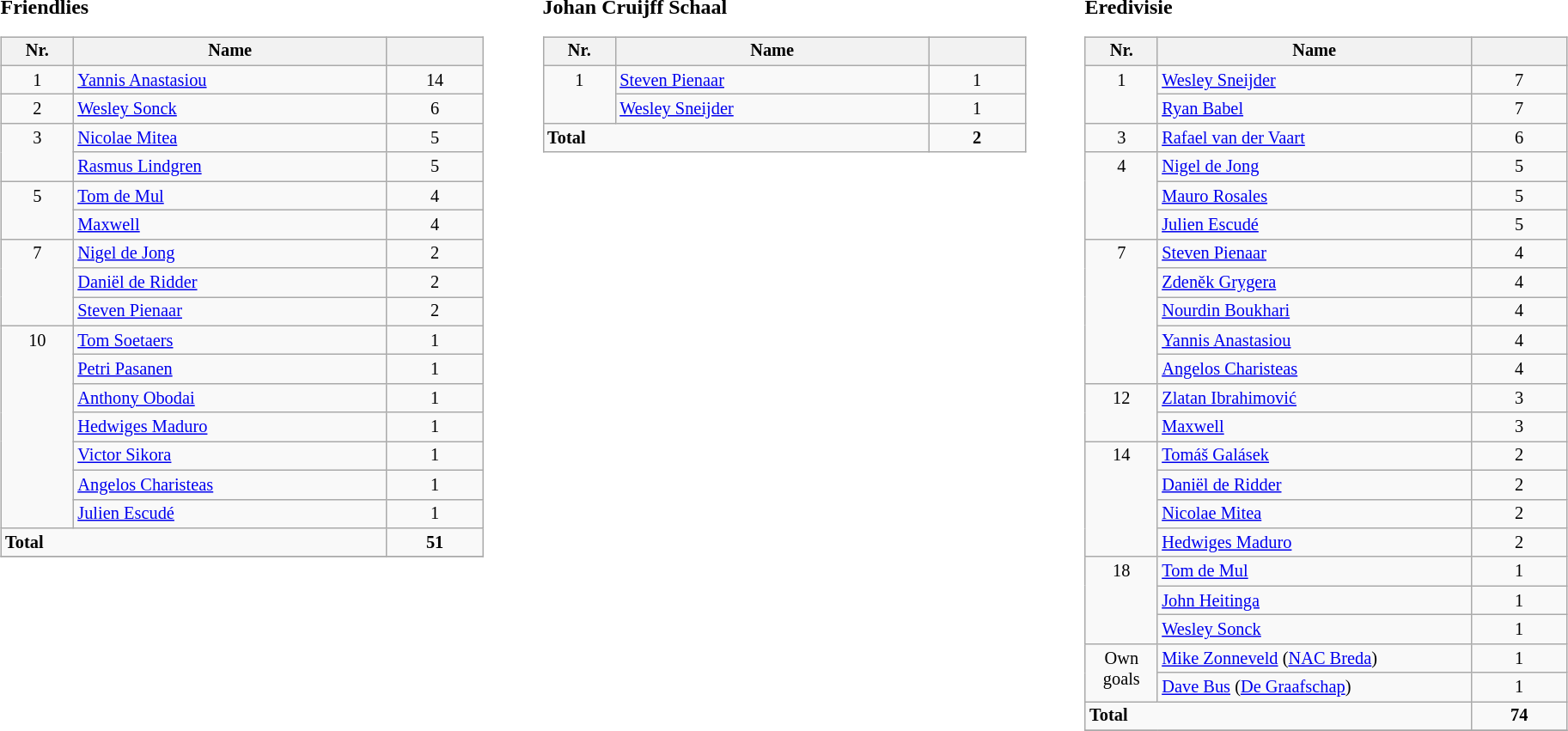<table width=100%>
<tr>
<td width=33% align=left valign=top><br><strong>Friendlies</strong><table class="wikitable" style="width:90%; font-size:85%;">
<tr valign=top>
<th width=15% align=center>Nr.</th>
<th width=65% align=center>Name</th>
<th width=20% align=center></th>
</tr>
<tr valign=top>
<td align=center>1</td>
<td> <a href='#'>Yannis Anastasiou</a></td>
<td align=center>14</td>
</tr>
<tr valign=top>
<td align=center>2</td>
<td> <a href='#'>Wesley Sonck</a></td>
<td align=center>6</td>
</tr>
<tr valign=top>
<td rowspan=2 align=center>3</td>
<td> <a href='#'>Nicolae Mitea</a></td>
<td align=center>5</td>
</tr>
<tr valign=top>
<td> <a href='#'>Rasmus Lindgren</a></td>
<td align=center>5</td>
</tr>
<tr valign=top>
<td rowspan=2 align=center>5</td>
<td> <a href='#'>Tom de Mul</a></td>
<td align=center>4</td>
</tr>
<tr valign=top>
<td> <a href='#'>Maxwell</a></td>
<td align=center>4</td>
</tr>
<tr valign=top>
<td rowspan=3 align=center>7</td>
<td> <a href='#'>Nigel de Jong</a></td>
<td align=center>2</td>
</tr>
<tr valign=top>
<td> <a href='#'>Daniël de Ridder</a></td>
<td align=center>2</td>
</tr>
<tr valign=top>
<td> <a href='#'>Steven Pienaar</a></td>
<td align=center>2</td>
</tr>
<tr valign=top>
<td rowspan=7 align=center>10</td>
<td> <a href='#'>Tom Soetaers</a></td>
<td align=center>1</td>
</tr>
<tr valign=top>
<td> <a href='#'>Petri Pasanen</a></td>
<td align=center>1</td>
</tr>
<tr valign=top>
<td> <a href='#'>Anthony Obodai</a></td>
<td align=center>1</td>
</tr>
<tr valign=top>
<td> <a href='#'>Hedwiges Maduro</a></td>
<td align=center>1</td>
</tr>
<tr valign=top>
<td> <a href='#'>Victor Sikora</a></td>
<td align=center>1</td>
</tr>
<tr valign=top>
<td> <a href='#'>Angelos Charisteas</a></td>
<td align=center>1</td>
</tr>
<tr valign=top>
<td> <a href='#'>Julien Escudé</a></td>
<td align=center>1</td>
</tr>
<tr valign=top>
<td colspan=2><strong>Total</strong></td>
<td align=center><strong>51</strong></td>
</tr>
<tr>
</tr>
</table>
</td>
<td width=33% align=left valign=top><br><strong>Johan Cruijff Schaal</strong><table class="wikitable" style="width:90%; font-size:85%;">
<tr valign=top>
<th width=15% align=center>Nr.</th>
<th width=65% align=center>Name</th>
<th width=20% align=center></th>
</tr>
<tr valign=top>
<td rowspan=2 align=center>1</td>
<td> <a href='#'>Steven Pienaar</a></td>
<td align=center>1</td>
</tr>
<tr valign=top>
<td> <a href='#'>Wesley Sneijder</a></td>
<td align=center>1</td>
</tr>
<tr valign=top>
<td colspan=2><strong>Total</strong></td>
<td align=center><strong>2</strong></td>
</tr>
</table>
</td>
<td width=33% align=left valign=top><br><strong>Eredivisie</strong><table class="wikitable" style="width:90%; font-size:85%;">
<tr valign=top>
<th width=15% align=center>Nr.</th>
<th width=65% align=center>Name</th>
<th width=20% align=center></th>
</tr>
<tr valign=top>
<td rowspan=2 align=center>1</td>
<td> <a href='#'>Wesley Sneijder</a></td>
<td align=center>7</td>
</tr>
<tr valign=top>
<td> <a href='#'>Ryan Babel</a></td>
<td align=center>7</td>
</tr>
<tr valign=top>
<td align=center>3</td>
<td> <a href='#'>Rafael van der Vaart</a></td>
<td align=center>6</td>
</tr>
<tr valign=top>
<td rowspan=3 align=center>4</td>
<td> <a href='#'>Nigel de Jong</a></td>
<td align=center>5</td>
</tr>
<tr valign=top>
<td> <a href='#'>Mauro Rosales</a></td>
<td align=center>5</td>
</tr>
<tr valign=top>
<td> <a href='#'>Julien Escudé</a></td>
<td align=center>5</td>
</tr>
<tr valign=top>
<td rowspan=5 align=center>7</td>
<td> <a href='#'>Steven Pienaar</a></td>
<td align=center>4</td>
</tr>
<tr valign=top>
<td> <a href='#'>Zdeněk Grygera</a></td>
<td align=center>4</td>
</tr>
<tr valign=top>
<td> <a href='#'>Nourdin Boukhari</a></td>
<td align=center>4</td>
</tr>
<tr valign=top>
<td> <a href='#'>Yannis Anastasiou</a></td>
<td align=center>4</td>
</tr>
<tr valign=top>
<td> <a href='#'>Angelos Charisteas</a></td>
<td align=center>4</td>
</tr>
<tr valign=top>
<td rowspan=2 align=center>12</td>
<td> <a href='#'>Zlatan Ibrahimović</a></td>
<td align=center>3</td>
</tr>
<tr valign=top>
<td> <a href='#'>Maxwell</a></td>
<td align=center>3</td>
</tr>
<tr valign=top>
<td rowspan=4 align=center>14</td>
<td> <a href='#'>Tomáš Galásek</a></td>
<td align=center>2</td>
</tr>
<tr valign=top>
<td> <a href='#'>Daniël de Ridder</a></td>
<td align=center>2</td>
</tr>
<tr valign=top>
<td> <a href='#'>Nicolae Mitea</a></td>
<td align=center>2</td>
</tr>
<tr valign=top>
<td> <a href='#'>Hedwiges Maduro</a></td>
<td align=center>2</td>
</tr>
<tr valign=top>
<td rowspan=3 align=center>18</td>
<td> <a href='#'>Tom de Mul</a></td>
<td align=center>1</td>
</tr>
<tr valign=top>
<td> <a href='#'>John Heitinga</a></td>
<td align=center>1</td>
</tr>
<tr valign=top>
<td> <a href='#'>Wesley Sonck</a></td>
<td align=center>1</td>
</tr>
<tr valign=top>
<td rowspan=2 align=center>Own goals</td>
<td> <a href='#'>Mike Zonneveld</a> (<a href='#'>NAC Breda</a>)</td>
<td align=center>1</td>
</tr>
<tr valign=top>
<td> <a href='#'>Dave Bus</a> (<a href='#'>De Graafschap</a>)</td>
<td align=center>1</td>
</tr>
<tr valign=top>
<td colspan=2><strong>Total</strong></td>
<td align=center><strong>74</strong></td>
</tr>
<tr>
</tr>
</table>
</td>
</tr>
</table>
